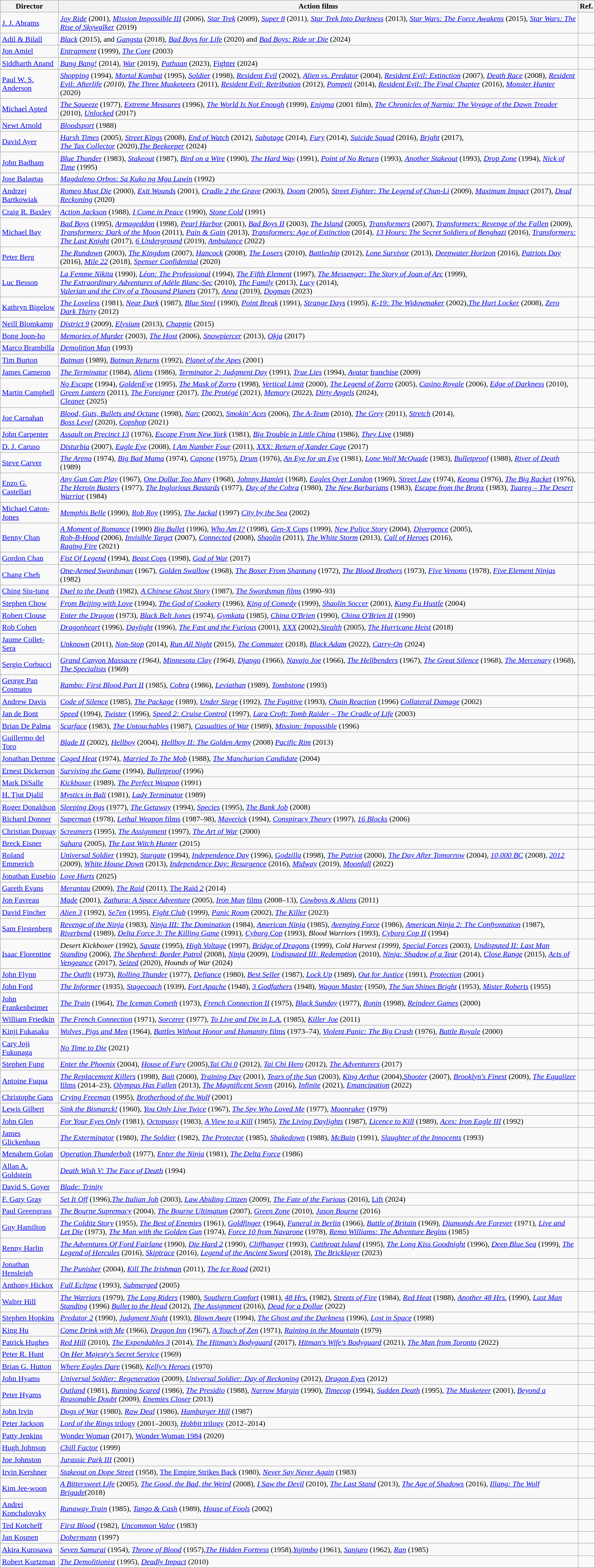<table class="wikitable sortable">
<tr>
<th>Director</th>
<th>Action films</th>
<th class="unsortable"><abbr>Ref.</abbr></th>
</tr>
<tr>
<td><a href='#'>J. J. Abrams</a></td>
<td><em><a href='#'>Joy Ride</a></em> (2001)<em>, <a href='#'>Mission Impossible III</a></em> (2006)<em>, <a href='#'>Star Trek</a></em> (2009), <em><a href='#'>Super 8</a></em> (2011)<em>, <a href='#'>Star Trek Into Darkness</a></em> (2013), <em><a href='#'>Star Wars: The Force Awakens</a></em> (2015), <em><a href='#'>Star Wars: The Rise of Skywalker</a></em> (2019)</td>
<td></td>
</tr>
<tr>
<td><a href='#'>Adil & Bilall</a></td>
<td><em><a href='#'>Black</a></em> (2015), and <em><a href='#'>Gangsta</a></em> (2018), <em><a href='#'>Bad Boys for Life</a></em> (2020) and <em><a href='#'>Bad Boys: Ride or Die</a></em> (2024)</td>
<td></td>
</tr>
<tr>
<td><a href='#'>Jon Amiel</a></td>
<td><em><a href='#'>Entrapment</a></em> (1999), <em><a href='#'>The Core</a></em> (2003)</td>
<td></td>
</tr>
<tr>
<td><a href='#'>Siddharth Anand</a></td>
<td><em><a href='#'>Bang Bang!</a></em> (2014), <em><a href='#'>War</a></em> (2019)<em>, <a href='#'>Pathaan</a></em> (2023), <a href='#'>Fighter</a> (2024)</td>
<td></td>
</tr>
<tr>
<td><a href='#'>Paul W. S. Anderson</a></td>
<td><em><a href='#'>Shopping</a></em> (1994), <em><a href='#'>Mortal Kombat</a></em> (1995), <em><a href='#'>Soldier</a></em> (1998), <em><a href='#'>Resident Evil</a></em> (2002), <em><a href='#'>Alien vs. Predator</a></em> (2004), <em><a href='#'>Resident Evil: Extinction</a></em> (2007), <em><a href='#'>Death Race</a></em> (2008), <em><a href='#'>Resident Evil: Afterlife</a></em> <em>(2010), <a href='#'>The Three Musketeers</a></em> (2011), <em><a href='#'>Resident Evil: Retribution</a></em> (2012), <em><a href='#'>Pompeii</a></em> (2014)<em>, <a href='#'>Resident Evil: The Final Chapter</a></em> (2016), <em><a href='#'>Monster Hunter</a></em> (2020)</td>
<td></td>
</tr>
<tr>
<td><a href='#'>Michael Apted</a></td>
<td><em><a href='#'>The Squeeze</a></em> (1977), <em><a href='#'>Extreme Measures</a></em> (1996), <em><a href='#'>The World Is Not Enough</a></em> (1999), <em><a href='#'>Enigma</a></em> (2001 film), <em><a href='#'>The Chronicles of Narnia: The Voyage of the Dawn Treader</a></em> (2010), <em><a href='#'>Unlocked</a></em> (2017)</td>
<td></td>
</tr>
<tr>
<td><a href='#'>Newt Arnold</a></td>
<td><em><a href='#'>Bloodsport</a></em> (1988)</td>
<td></td>
</tr>
<tr>
<td><a href='#'>David Ayer</a></td>
<td><em><a href='#'>Harsh Times</a></em> (2005), <em><a href='#'>Street Kings</a></em> (2008), <em><a href='#'>End of Watch</a></em> (2012), <em><a href='#'>Sabotage</a></em> (2014), <em><a href='#'>Fury</a></em> (2014), <em><a href='#'>Suicide Squad</a></em> (2016), <em><a href='#'>Bright</a></em> (2017),<br><em><a href='#'>The Tax Collector</a></em> (2020)<em>,<a href='#'>The Beekeeper</a></em> (2024)</td>
<td></td>
</tr>
<tr>
<td><a href='#'>John Badham</a></td>
<td><em><a href='#'>Blue Thunder</a></em> (1983), <em><a href='#'>Stakeout</a></em> (1987), <em><a href='#'>Bird on a Wire</a></em> (1990), <em><a href='#'>The Hard Way</a></em> (1991), <em><a href='#'>Point of No Return</a></em> (1993), <em><a href='#'>Another Stakeout</a></em> (1993), <em><a href='#'>Drop Zone</a></em> (1994), <em><a href='#'>Nick of Time</a></em> (1995)</td>
<td></td>
</tr>
<tr>
<td><a href='#'>Jose Balagtas</a></td>
<td><em><a href='#'>Magdaleno Orbos: Sa Kuko ng Mga Lawin</a></em> (1992)</td>
<td></td>
</tr>
<tr>
<td><a href='#'>Andrzej Bartkowiak</a></td>
<td><em><a href='#'>Romeo Must Die</a></em> (2000), <em><a href='#'>Exit Wounds</a></em> (2001), <em><a href='#'>Cradle 2 the Grave</a></em> (2003), <em><a href='#'>Doom</a></em> (2005), <em><a href='#'>Street Fighter: The Legend of Chun-Li</a></em> (2009), <em><a href='#'>Maximum Impact</a></em> (2017), <em><a href='#'>Dead Reckoning</a></em> (2020)</td>
<td></td>
</tr>
<tr>
<td><a href='#'>Craig R. Baxley</a></td>
<td><em><a href='#'>Action Jackson</a></em> (1988), <em><a href='#'>I Come in Peace</a></em> (1990), <em><a href='#'>Stone Cold</a></em> (1991)</td>
<td></td>
</tr>
<tr>
<td><a href='#'>Michael Bay</a></td>
<td><em><a href='#'>Bad Boys</a></em> (1995)<em>, <a href='#'>Armageddon</a></em> (1998), <em><a href='#'>Pearl Harbor</a></em> (2001), <em><a href='#'>Bad Boys II</a></em> (2003), <em><a href='#'>The Island</a></em> (2005), <em><a href='#'>Transformers</a></em> (2007), <em><a href='#'>Transformers: Revenge of the Fallen</a></em> (2009), <em><a href='#'>Transformers: Dark of the Moon</a></em> (2011), <em><a href='#'>Pain & Gain</a></em> (2013), <em><a href='#'>Transformers: Age of Extinction</a></em> (2014), <em><a href='#'>13 Hours: The Secret Soldiers of Benghazi</a></em> (2016), <em><a href='#'>Transformers: The Last Knight</a></em> (2017), <em><a href='#'>6 Underground</a></em> (2019), <em><a href='#'>Ambulance</a></em> (2022)</td>
<td></td>
</tr>
<tr>
<td><a href='#'>Peter Berg</a></td>
<td><em><a href='#'>The Rundown</a></em> (2003), <a href='#'><em>The Kingdom</em></a> (2007), <a href='#'><em>Hancock</em></a> (2008), <em><a href='#'>The Losers</a></em> (2010), <em><a href='#'>Battleship</a></em> (2012), <em><a href='#'>Lone Survivor</a></em> (2013), <a href='#'><em>Deepwater Horizon</em></a> (2016), <em><a href='#'>Patriots Day</a></em> (2016), <em><a href='#'>Mile 22</a></em> (2018), <em><a href='#'>Spenser Confidential</a></em> (2020)</td>
<td></td>
</tr>
<tr>
<td><a href='#'>Luc Besson</a></td>
<td><em><a href='#'>La Femme Nikita</a></em> (1990), <em><a href='#'>Léon: The Professional</a></em> (1994), <em><a href='#'>The Fifth Element</a></em> (1997), <em><a href='#'>The Messenger: The Story of Joan of Arc</a></em> (1999),<br><em><a href='#'>The Extraordinary Adventures of Adèle Blanc-Sec</a></em> (2010), <em><a href='#'>The Family</a></em> (2013), <em><a href='#'>Lucy</a></em> (2014),<br><em><a href='#'>Valerian and the City of a Thousand Planets</a></em> (2017), <em><a href='#'>Anna</a></em> (2019), <em><a href='#'>Dogman</a></em> (2023)</td>
<td></td>
</tr>
<tr>
<td><a href='#'>Kathryn Bigelow</a></td>
<td><em><a href='#'>The Loveless</a></em> (1981), <em><a href='#'>Near Dark</a></em> (1987), <em><a href='#'>Blue Steel</a></em> (1990), <em><a href='#'>Point Break</a></em> (1991), <em><a href='#'>Strange Days</a></em> (1995), <em><a href='#'>K-19: The Widowmaker</a></em> (2002),<em><a href='#'>The Hurt Locker</a></em> (2008), <em><a href='#'>Zero Dark Thirty</a></em> (2012)</td>
<td></td>
</tr>
<tr>
<td><a href='#'>Neill Blomkamp</a></td>
<td><em><a href='#'>District 9</a></em> (2009), <em><a href='#'>Elysium</a></em> (2013), <em><a href='#'>Chappie</a></em> (2015)</td>
<td></td>
</tr>
<tr>
<td><a href='#'>Bong Joon-ho</a></td>
<td><em><a href='#'>Memories of Murder</a></em> (2003), <em><a href='#'>The Host</a></em> (2006), <em><a href='#'>Snowpiercer</a></em> (2013), <em><a href='#'>Okja</a></em> (2017)</td>
<td></td>
</tr>
<tr>
<td><a href='#'>Marco Brambilla</a></td>
<td><em><a href='#'>Demolition Man</a></em> (1993)</td>
<td></td>
</tr>
<tr>
<td><a href='#'>Tim Burton</a></td>
<td><em><a href='#'>Batman</a></em> (1989), <em><a href='#'>Batman Returns</a></em> (1992), <em><a href='#'>Planet of the Apes</a></em> (2001)</td>
<td></td>
</tr>
<tr>
<td><a href='#'>James Cameron</a></td>
<td><em><a href='#'>The Terminator</a></em> (1984), <em><a href='#'>Aliens</a></em> (1986), <em><a href='#'>Terminator 2: Judgment Day</a></em> (1991), <em><a href='#'>True Lies</a></em> (1994), <em><a href='#'>Avatar</a></em> <a href='#'>franchise</a> (2009)</td>
<td></td>
</tr>
<tr>
<td><a href='#'>Martin Campbell</a></td>
<td><em><a href='#'>No Escape</a></em> (1994), <em><a href='#'>GoldenEye</a></em> (1995), <em><a href='#'>The Mask of Zorro</a></em> (1998), <em><a href='#'>Vertical Limit</a></em> (2000), <em><a href='#'>The Legend of Zorro</a></em> (2005), <em><a href='#'>Casino Royale</a></em> (2006), <em><a href='#'>Edge of Darkness</a></em> (2010), <em><a href='#'>Green Lantern</a></em> (2011), <em><a href='#'>The Foreigner</a></em> (2017)<em>, <a href='#'>The Protégé</a></em> (2021), <em><a href='#'>Memory</a></em> (2022), <em><a href='#'>Dirty Angels</a></em> (2024),<br><em><a href='#'>Cleaner</a></em> (2025)</td>
<td></td>
</tr>
<tr>
<td><a href='#'>Joe Carnahan</a></td>
<td><em><a href='#'>Blood, Guts, Bullets and Octane</a></em> (1998), <em><a href='#'>Narc</a></em> (2002), <em><a href='#'>Smokin' Aces</a></em> (2006), <em><a href='#'>The A-Team</a></em> (2010), <em><a href='#'>The Grey</a></em> (2011), <em><a href='#'>Stretch</a></em> (2014),<br><em><a href='#'>Boss Level</a></em> (2020), <em><a href='#'>Copshop</a></em> (2021)</td>
<td></td>
</tr>
<tr>
<td><a href='#'>John Carpenter</a></td>
<td><em><a href='#'>Assault on Precinct 13</a></em> (1976), <em><a href='#'>Escape From New York</a></em> (1981), <em><a href='#'>Big Trouble in Little China</a></em> (1986), <em><a href='#'>They Live</a></em> (1988)</td>
<td></td>
</tr>
<tr>
<td><a href='#'>D. J. Caruso</a></td>
<td><em><a href='#'>Disturbia</a></em> (2007), <em><a href='#'>Eagle Eye</a></em> (2008), <em><a href='#'>I Am Number Four</a></em> (2011), <em><a href='#'>XXX: Return of Xander Cage</a></em> (2017)</td>
<td></td>
</tr>
<tr>
<td><a href='#'>Steve Carver</a></td>
<td><em><a href='#'>The Arena</a></em> (1974)<em>, <a href='#'>Big Bad Mama</a></em> (1974), <em><a href='#'>Capone</a></em> (1975)<em>, <a href='#'>Drum</a></em> (1976)<em>, <a href='#'>An Eye for an Eye</a></em> (1981), <em><a href='#'>Lone Wolf McQuade</a></em> (1983), <em><a href='#'>Bulletproof</a></em> (1988), <em><a href='#'>River of Death</a></em> (1989)</td>
<td></td>
</tr>
<tr>
<td><a href='#'>Enzo G. Castellari</a></td>
<td><em><a href='#'>Any Gun Can Play</a></em> (1967), <em><a href='#'>One Dollar Too Many</a></em> (1968), <em><a href='#'>Johnny Hamlet</a></em> (1968), <em><a href='#'>Eagles Over London</a></em> (1969), <em><a href='#'>Street Law</a></em> (1974), <em><a href='#'>Keoma</a></em> (1976), <em><a href='#'>The Big Racket</a></em> (1976), <em><a href='#'>The Heroin Busters</a></em> (1977), <em><a href='#'>The Inglorious Bastards</a></em> (1977), <em><a href='#'>Day of the Cobra</a></em> (1980), <em><a href='#'>The New Barbarians</a></em> (1983), <em><a href='#'>Escape from the Bronx</a></em> (1983), <em><a href='#'>Tuareg – The Desert Warrior</a></em> (1984)</td>
<td></td>
</tr>
<tr>
<td><a href='#'>Michael Caton-Jones</a></td>
<td><em><a href='#'>Memphis Belle</a></em> (1990), <em><a href='#'>Rob Roy</a></em> (1995), <em><a href='#'>The Jackal</a></em> (1997) <em><a href='#'>City by the Sea</a></em> (2002)</td>
<td></td>
</tr>
<tr>
<td><a href='#'>Benny Chan</a></td>
<td><em><a href='#'>A Moment of Romance</a></em> (1990) <em><a href='#'>Big Bullet</a></em> (1996), <em><a href='#'>Who Am I?</a></em> (1998), <em><a href='#'>Gen-X Cops</a></em> (1999), <em><a href='#'>New Police Story</a></em> (2004), <em><a href='#'>Divergence</a></em> (2005),<br><em><a href='#'>Rob-B-Hood</a></em> (2006), <em><a href='#'>Invisible Target</a></em> (2007), <em><a href='#'>Connected</a></em> (2008), <em><a href='#'>Shaolin</a></em> (2011), <em><a href='#'>The White Storm</a></em> (2013), <em><a href='#'>Call of Heroes</a></em> (2016),<br><em><a href='#'>Raging Fire</a></em> (2021)</td>
<td></td>
</tr>
<tr>
<td><a href='#'>Gordon Chan</a></td>
<td><em><a href='#'>Fist Of Legend</a></em> (1994), <em><a href='#'>Beast Cops</a></em> (1998), <em><a href='#'>God of War</a></em> (2017)</td>
<td></td>
</tr>
<tr>
<td><a href='#'>Chang Cheh</a></td>
<td><em><a href='#'>One-Armed Swordsman</a></em> (1967), <em><a href='#'>Golden Swallow</a></em> (1968), <em><a href='#'>The Boxer From Shantung</a></em> (1972), <em><a href='#'>The Blood Brothers</a></em> (1973), <em><a href='#'>Five Venoms</a></em> (1978), <em><a href='#'>Five Element Ninjas</a></em> (1982)</td>
<td></td>
</tr>
<tr>
<td><a href='#'>Ching Siu-tung</a></td>
<td><em><a href='#'>Duel to the Death</a></em> (1982), <em><a href='#'>A Chinese Ghost Story</a></em> (1987), <em><a href='#'>The Swordsman films</a></em> (1990–93)</td>
<td></td>
</tr>
<tr>
<td><a href='#'>Stephen Chow</a></td>
<td><em><a href='#'>From Beijing with Love</a></em> (1994), <em><a href='#'>The God of Cookery</a></em> (1996), <em><a href='#'>King of Comedy</a></em> (1999), <em><a href='#'>Shaolin Soccer</a></em> (2001), <em><a href='#'>Kung Fu Hustle</a></em> (2004)</td>
<td></td>
</tr>
<tr>
<td><a href='#'>Robert Clouse</a></td>
<td><em><a href='#'>Enter the Dragon</a></em> (1973), <em><a href='#'>Black Belt Jones</a></em> (1974), <em><a href='#'>Gymkata</a></em> (1985), <em><a href='#'>China O'Brien</a></em> (1990), <em><a href='#'>China O'Brien II</a></em> (1990)</td>
<td></td>
</tr>
<tr>
<td><a href='#'>Rob Cohen</a></td>
<td><em><a href='#'>Dragonheart</a></em> (1996), <em><a href='#'>Daylight</a></em> (1996), <em><a href='#'>The Fast and the Furious</a></em> (2001), <em><a href='#'>XXX</a></em> (2002),<em><a href='#'>Stealth</a></em> (2005), <em><a href='#'>The Hurricane Heist</a></em> (2018)</td>
<td></td>
</tr>
<tr>
<td><a href='#'>Jaume Collet-Sera</a></td>
<td><em><a href='#'>Unknown</a></em> (2011), <em><a href='#'>Non-Stop</a></em> (2014), <em><a href='#'>Run All Night</a></em> (2015), <em><a href='#'>The Commuter</a></em> (2018), <em><a href='#'>Black Adam</a></em> (2022), <em><a href='#'>Carry-On</a></em> (2024)</td>
<td></td>
</tr>
<tr>
<td><a href='#'>Sergio Corbucci</a></td>
<td><em><a href='#'>Grand Canyon Massacre</a> (1964), <a href='#'>Minnesota Clay</a> (1964), <a href='#'>Django</a></em> (1966), <em><a href='#'>Navajo Joe</a></em> (1966), <em><a href='#'>The Hellbenders</a></em> (1967), <em><a href='#'>The Great Silence</a></em> (1968), <em><a href='#'>The Mercenary</a></em> (1968), <em><a href='#'>The Specialists</a></em> (1969)</td>
<td></td>
</tr>
<tr>
<td><a href='#'>George Pan Cosmatos</a></td>
<td><em><a href='#'>Rambo: First Blood Part II</a></em> (1985), <em><a href='#'>Cobra</a></em> (1986), <em><a href='#'>Leviathan</a></em> (1989), <em><a href='#'>Tombstone</a></em> (1993)</td>
<td></td>
</tr>
<tr>
<td><a href='#'>Andrew Davis</a></td>
<td><em><a href='#'>Code of Silence</a></em> (1985), <em><a href='#'>The Package</a></em> (1989), <em><a href='#'>Under Siege</a></em> (1992), <em><a href='#'>The Fugitive</a></em> (1993), <em><a href='#'>Chain Reaction</a></em> (1996) <em><a href='#'>Collateral Damage</a></em> (2002)</td>
<td></td>
</tr>
<tr>
<td><a href='#'>Jan de Bont</a></td>
<td><em><a href='#'>Speed</a></em> (1994), <em><a href='#'>Twister</a></em> (1996), <em><a href='#'>Speed 2: Cruise Control</a></em> (1997), <em><a href='#'>Lara Croft: Tomb Raider – The Cradle of Life</a></em> (2003)</td>
<td></td>
</tr>
<tr>
<td><a href='#'>Brian De Palma</a></td>
<td><em><a href='#'>Scarface</a></em> (1983), <em><a href='#'>The Untouchables</a></em> (1987), <em><a href='#'>Casualties of War</a></em> (1989), <em><a href='#'>Mission: Impossible</a></em> (1996)</td>
<td></td>
</tr>
<tr>
<td><a href='#'>Guillermo del Toro</a></td>
<td><em><a href='#'>Blade II</a></em> (2002), <em><a href='#'>Hellboy</a></em> (2004), <em><a href='#'>Hellboy II: The Golden Army</a></em> (2008) <em><a href='#'>Pacific Rim</a></em> (2013)</td>
<td></td>
</tr>
<tr>
<td><a href='#'>Jonathan Demme</a></td>
<td><em><a href='#'>Caged Heat</a></em> (1974), <em><a href='#'>Married To The Mob</a></em> (1988), <em><a href='#'>The Manchurian Candidate</a></em> (2004)</td>
<td></td>
</tr>
<tr>
<td><a href='#'>Ernest Dickerson</a></td>
<td><em><a href='#'>Surviving the Game</a></em> (1994), <em><a href='#'>Bulletproof</a></em> (1996)</td>
<td></td>
</tr>
<tr>
<td><a href='#'>Mark DiSalle</a></td>
<td><em><a href='#'>Kickboxer</a></em> (1989), <em><a href='#'>The Perfect Weapon</a></em> (1991)</td>
<td></td>
</tr>
<tr>
<td><a href='#'>H. Tjut Djalil</a></td>
<td><em><a href='#'>Mystics in Bali</a></em> (1981), <em><a href='#'>Lady Terminator</a></em> (1989)</td>
<td></td>
</tr>
<tr>
<td><a href='#'>Roger Donaldson</a></td>
<td><em><a href='#'>Sleeping Dogs</a></em> (1977), <em><a href='#'>The Getaway</a></em> (1994), <em><a href='#'>Species</a></em> (1995), <em><a href='#'>The Bank Job</a></em> (2008)</td>
<td></td>
</tr>
<tr>
<td><a href='#'>Richard Donner</a></td>
<td><em><a href='#'>Superman</a></em> (1978), <a href='#'><em>Lethal Weapon</em> films</a> (1987–98), <em><a href='#'>Maverick</a></em> (1994), <em><a href='#'>Conspiracy Theory</a></em> (1997), <em><a href='#'>16 Blocks</a></em> (2006)</td>
<td></td>
</tr>
<tr>
<td><a href='#'>Christian Duguay</a></td>
<td><em><a href='#'>Screamers</a></em> (1995), <em><a href='#'>The Assignment</a></em> (1997)<em>, <a href='#'>The Art of War</a></em> (2000)</td>
<td></td>
</tr>
<tr>
<td><a href='#'>Breck Eisner</a></td>
<td><em><a href='#'>Sahara</a></em> (2005), <em><a href='#'>The Last Witch Hunter</a></em> (2015)</td>
<td></td>
</tr>
<tr>
<td><a href='#'>Roland Emmerich</a></td>
<td><em><a href='#'>Universal Soldier</a></em> (1992), <em><a href='#'>Stargate</a></em> (1994), <em><a href='#'>Independence Day</a></em> (1996), <em><a href='#'>Godzilla</a></em> (1998), <em><a href='#'>The Patriot</a></em> (2000), <em><a href='#'>The Day After Tomorrow</a></em> (2004), <em><a href='#'>10,000 BC</a></em> (2008), <em><a href='#'>2012</a></em> (2009), <em><a href='#'>White House Down</a></em> (2013), <em><a href='#'>Independence Day: Resurgence</a></em> (2016), <em><a href='#'>Midway</a></em> (2019), <em><a href='#'>Moonfall</a></em> (2022)</td>
<td></td>
</tr>
<tr>
<td><a href='#'>Jonathan Eusebio</a></td>
<td><em><a href='#'>Love Hurts</a></em> (2025)</td>
<td></td>
</tr>
<tr>
<td><a href='#'>Gareth Evans</a></td>
<td><em><a href='#'>Merantau</a></em> (2009)<em>, <a href='#'>The Raid</a></em> (2011), <a href='#'>The Raid <em>2</em></a> (2014)</td>
<td></td>
</tr>
<tr>
<td><a href='#'>Jon Favreau</a></td>
<td><em><a href='#'>Made</a></em> (2001), <em><a href='#'>Zathura: A Space Adventure</a></em> (2005), <em><a href='#'>Iron Man</a></em> <a href='#'>films</a> (2008–13), <em><a href='#'>Cowboys & Aliens</a></em> (2011)</td>
<td></td>
</tr>
<tr>
<td><a href='#'>David Fincher</a></td>
<td><em><a href='#'>Alien 3</a></em> (1992), <em><a href='#'>Se7en</a></em> (1995), <em><a href='#'>Fight Club</a></em> (1999), <em><a href='#'>Panic Room</a></em> (2002), <em><a href='#'>The Killer</a></em> (2023)</td>
<td></td>
</tr>
<tr>
<td><a href='#'>Sam Firstenberg</a></td>
<td><em><a href='#'>Revenge of the Ninja</a></em> (1983), <em><a href='#'>Ninja III: The Domination</a></em> (1984), <em><a href='#'>American Ninja</a></em> (1985), <em><a href='#'>Avenging Force</a></em> (1986), <em><a href='#'>American Ninja 2: The Confrontation</a></em> (1987), <em><a href='#'>Riverbend</a></em> (1989), <em><a href='#'>Delta Force 3: The Killing Game</a></em> (1991), <em><a href='#'>Cyborg Cop</a></em> (1993), <em>Blood Warriors</em> (1993), <em><a href='#'>Cyborg Cop II</a></em> (1994)</td>
<td></td>
</tr>
<tr>
<td><a href='#'>Isaac Florentine</a></td>
<td><em>Desert Kickboxer</em> (1992), <em><a href='#'>Savate</a></em> (1995), <em><a href='#'>High Voltage</a></em> (1997), <em><a href='#'>Bridge of Dragons</a></em> (1999), <em>Cold Harvest (1999),</em> <em><a href='#'>Special Forces</a></em> (2003), <em><a href='#'>Undisputed II: Last Man Standing</a></em> (2006), <em><a href='#'>The Shepherd: Border Patrol</a></em> (2008), <em><a href='#'>Ninja</a></em> (2009)<em>, <a href='#'>Undisputed III: Redemption</a></em> (2010), <em><a href='#'>Ninja: Shadow of a Tear</a></em> (2014), <em><a href='#'>Close Range</a></em> (2015), <em><a href='#'>Acts of Vengeance</a></em> (2017), <em><a href='#'>Seized</a></em> (2020), <em>Hounds of War</em> (2024)</td>
<td></td>
</tr>
<tr>
<td><a href='#'>John Flynn</a></td>
<td><a href='#'><em>The Outfit</em></a> (1973), <em><a href='#'>Rolling Thunder</a></em> (1977), <em><a href='#'>Defiance</a></em> (1980), <em><a href='#'>Best Seller</a></em> (1987), <em><a href='#'>Lock Up</a></em> (1989), <em><a href='#'>Out for Justice</a></em> (1991), <em><a href='#'>Protection</a></em> (2001)</td>
<td></td>
</tr>
<tr>
<td><a href='#'>John Ford</a></td>
<td><em><a href='#'>The Informer</a></em> (1935), <em><a href='#'>Stagecoach</a></em> (1939), <em><a href='#'>Fort Apache</a></em> (1948), <em><a href='#'>3 Godfathers</a></em> (1948), <em><a href='#'>Wagon Master</a></em> (1950), <em><a href='#'>The Sun Shines Bright</a></em> (1953)<em>, <a href='#'>Mister Roberts</a></em> (1955)</td>
<td></td>
</tr>
<tr>
<td><a href='#'>John Frankenheimer</a></td>
<td><em><a href='#'>The Train</a></em> (1964), <em><a href='#'>The Iceman Cometh</a></em> (1973), <em><a href='#'>French Connection II</a></em> (1975), <em><a href='#'>Black Sunday</a></em> (1977), <em><a href='#'>Ronin</a></em> (1998), <em><a href='#'>Reindeer Games</a></em> (2000)</td>
<td></td>
</tr>
<tr>
<td><a href='#'>William Friedkin</a></td>
<td><em><a href='#'>The French Connection</a></em> (1971), <em><a href='#'>Sorcerer</a></em> (1977), <em><a href='#'>To Live and Die in L.A.</a></em> (1985), <em><a href='#'>Killer Joe</a></em> (2011)</td>
<td></td>
</tr>
<tr>
<td><a href='#'>Kinji Fukasaku</a></td>
<td><em><a href='#'>Wolves, Pigs and Men</a></em> (1964), <a href='#'><em>Battles Without Honor and Humanity</em> films</a> (1973–74), <em><a href='#'>Violent Panic: The Big Crash</a></em> (1976), <em><a href='#'>Battle Royale</a></em> (2000)</td>
<td></td>
</tr>
<tr>
<td><a href='#'>Cary Joji Fukunaga</a></td>
<td><em><a href='#'>No Time to Die</a></em> (2021)</td>
<td></td>
</tr>
<tr>
<td><a href='#'>Stephen Fung</a></td>
<td><em><a href='#'>Enter the Phoenix</a></em> (2004), <em><a href='#'>House of Fury</a></em> (2005),<em><a href='#'>Tai Chi 0</a></em> (2012), <em><a href='#'>Tai Chi Hero</a></em> (2012), <em><a href='#'>The Adventurers</a></em> (2017)</td>
<td></td>
</tr>
<tr>
<td><a href='#'>Antoine Fuqua</a></td>
<td><em><a href='#'>The Replacement Killers</a></em> (1998), <em><a href='#'>Bait</a></em> (2000), <em><a href='#'>Training Day</a></em> (2001), <em><a href='#'>Tears of the Sun</a></em> (2003), <em><a href='#'>King Arthur</a></em> (2004),<em><a href='#'>Shooter</a></em> (2007), <em><a href='#'>Brooklyn's Finest</a></em> (2009), <em><a href='#'>The Equalizer</a></em> <a href='#'>films</a> (2014–23), <em><a href='#'>Olympus Has Fallen</a></em> (2013), <em><a href='#'>The Magnificent Seven</a></em> (2016), <em><a href='#'>Infinite</a></em> (2021), <em><a href='#'>Emancipation</a></em> (2022)</td>
<td></td>
</tr>
<tr>
<td><a href='#'>Christophe Gans</a></td>
<td><em><a href='#'>Crying Freeman</a></em> (1995), <em><a href='#'>Brotherhood of the Wolf</a></em> (2001)</td>
<td></td>
</tr>
<tr>
<td><a href='#'>Lewis Gilbert</a></td>
<td><em><a href='#'>Sink the Bismarck!</a></em> (1960), <em><a href='#'>You Only Live Twice</a></em> (1967), <em><a href='#'>The Spy Who Loved Me</a></em> (1977), <em><a href='#'>Moonraker</a></em> (1979)</td>
<td></td>
</tr>
<tr>
<td><a href='#'>John Glen</a></td>
<td><em><a href='#'>For Your Eyes Only</a></em> (1981), <em><a href='#'>Octopussy</a></em> (1983), <em><a href='#'>A View to a Kill</a></em> (1985), <em><a href='#'>The Living Daylights</a></em> (1987), <em><a href='#'>Licence to Kill</a></em> (1989), <em><a href='#'>Aces: Iron Eagle III</a></em> (1992)</td>
<td></td>
</tr>
<tr>
<td><a href='#'>James Glickenhaus</a></td>
<td><em><a href='#'>The Exterminator</a></em> (1980), <em><a href='#'>The Soldier</a></em> (1982), <em><a href='#'>The Protector</a></em> (1985), <em><a href='#'>Shakedown</a></em> (1988), <em><a href='#'>McBain</a></em> (1991), <em><a href='#'>Slaughter of the Innocents</a></em> (1993)</td>
<td></td>
</tr>
<tr>
<td><a href='#'>Menahem Golan</a></td>
<td><em><a href='#'>Operation Thunderbolt</a></em> (1977), <em><a href='#'>Enter the Ninja</a></em> (1981), <em><a href='#'>The Delta Force</a></em> (1986)</td>
<td></td>
</tr>
<tr>
<td><a href='#'>Allan A. Goldstein</a></td>
<td><em><a href='#'>Death Wish V: The Face of Death</a></em> (1994)</td>
<td></td>
</tr>
<tr>
<td><a href='#'>David S. Goyer</a></td>
<td><em><a href='#'>Blade: Trinity</a></em></td>
<td></td>
</tr>
<tr>
<td><a href='#'>F. Gary Gray</a></td>
<td><a href='#'><em>Set It Off</em></a> (1996),<a href='#'><em>The Italian Job</em></a> (2003), <em><a href='#'>Law Abiding Citizen</a></em> (2009), <em><a href='#'>The Fate of the Furious</a></em> (2016), <a href='#'>Lift</a> (2024)</td>
<td></td>
</tr>
<tr>
<td><a href='#'>Paul Greengrass</a></td>
<td><em><a href='#'>The Bourne Supremacy</a></em> (2004), <em><a href='#'>The Bourne Ultimatum</a></em> (2007), <em><a href='#'>Green Zone</a></em> (2010), <em><a href='#'>Jason Bourne</a></em> (2016)</td>
<td></td>
</tr>
<tr>
<td><a href='#'>Guy Hamilton</a></td>
<td><em><a href='#'>The Colditz Story</a></em> (1955), <em><a href='#'>The Best of Enemies</a></em> (1961), <em><a href='#'>Goldfinger</a></em> (1964), <em><a href='#'>Funeral in Berlin</a></em> (1966), <em><a href='#'>Battle of Britain</a></em> (1969), <em><a href='#'>Diamonds Are Forever</a></em> (1971), <em><a href='#'>Live and Let Die</a></em> (1973), <em><a href='#'>The Man with the Golden Gun</a></em> (1974), <em><a href='#'>Force 10 from Navarone</a></em> (1978), <em><a href='#'>Remo Williams: The Adventure Begins</a></em> (1985)</td>
<td></td>
</tr>
<tr>
<td><a href='#'>Renny Harlin</a></td>
<td><em><a href='#'>The Adventures Of Ford Fairlane</a></em> (1990), <em><a href='#'>Die Hard 2</a></em> (1990), <a href='#'><em>Cliffhanger</em></a> (1993), <em><a href='#'>Cutthroat Island</a></em> (1995), <em><a href='#'>The Long Kiss Goodnight</a></em> (1996), <a href='#'><em>Deep Blue Sea</em></a> (1999), <em><a href='#'>The Legend of Hercules</a></em> (2016), <em><a href='#'>Skiptrace</a></em> (2016), <em><a href='#'>Legend of the Ancient Sword</a></em> (2018), <em><a href='#'>The Bricklayer</a></em> (2023)</td>
<td></td>
</tr>
<tr>
<td><a href='#'>Jonathan Hensleigh</a></td>
<td><a href='#'><em>The Punisher</em></a> (2004), <em><a href='#'>Kill The Irishman</a></em> (2011), <em><a href='#'>The Ice Road</a></em> (2021)</td>
<td></td>
</tr>
<tr>
<td><a href='#'>Anthony Hickox</a></td>
<td><em><a href='#'>Full Eclipse</a></em> (1993), <em><a href='#'>Submerged</a></em> (2005)</td>
<td></td>
</tr>
<tr>
<td><a href='#'>Walter Hill</a></td>
<td><em><a href='#'>The Warriors</a></em> (1979), <em><a href='#'>The Long Riders</a></em> (1980), <em><a href='#'>Southern Comfort</a></em> (1981), <em><a href='#'>48 Hrs.</a></em> (1982), <em><a href='#'>Streets of Fire</a></em> (1984), <em><a href='#'>Red Heat</a></em> (1988), <em><a href='#'>Another 48 Hrs.</a></em> (1990), <em><a href='#'>Last Man Standing</a></em> (1996) <em><a href='#'>Bullet to the Head</a></em> (2012), <em><a href='#'>The Assignment</a></em> (2016), <em><a href='#'>Dead for a Dollar</a></em> (2022)</td>
<td></td>
</tr>
<tr>
<td><a href='#'>Stephen Hopkins</a></td>
<td><em><a href='#'>Predator 2</a></em> (1990), <em><a href='#'>Judgment Night</a></em> (1993), <em><a href='#'>Blown Away</a></em> (1994), <em><a href='#'>The Ghost and the Darkness</a></em> (1996), <em><a href='#'>Lost in Space</a></em> (1998)</td>
<td></td>
</tr>
<tr>
<td><a href='#'>King Hu</a></td>
<td><em><a href='#'>Come Drink with Me</a></em> (1966), <em><a href='#'>Dragon Inn</a></em> (1967), <em><a href='#'>A Touch of Zen</a></em> (1971), <em><a href='#'>Raining in the Mountain</a></em> (1979)</td>
<td></td>
</tr>
<tr>
<td><a href='#'>Patrick Hughes</a></td>
<td><em><a href='#'>Red Hill</a></em> (2010), <em><a href='#'>The Expendables 3</a></em> (2014), <em><a href='#'>The Hitman's Bodyguard</a></em> (2017), <em><a href='#'>Hitman's Wife's Bodyguard</a></em> (2021), <em><a href='#'>The Man from Toronto</a></em> (2022)</td>
<td></td>
</tr>
<tr>
<td><a href='#'>Peter R. Hunt</a></td>
<td><a href='#'><em>On Her Majesty's Secret Service</em></a> (1969)</td>
<td></td>
</tr>
<tr>
<td><a href='#'>Brian G. Hutton</a></td>
<td><em><a href='#'>Where Eagles Dare</a></em> (1968), <em><a href='#'>Kelly's Heroes</a></em> (1970)</td>
<td></td>
</tr>
<tr>
<td><a href='#'>John Hyams</a></td>
<td><em><a href='#'>Universal Soldier: Regeneration</a></em> (2009), <em><a href='#'>Universal Soldier: Day of Reckoning</a></em> (2012), <em><a href='#'>Dragon Eyes</a></em> (2012)</td>
<td></td>
</tr>
<tr>
<td><a href='#'>Peter Hyams</a></td>
<td><em><a href='#'>Outland</a></em> (1981), <em><a href='#'>Running Scared</a></em> (1986), <em><a href='#'>The Presidio</a></em> (1988), <em><a href='#'>Narrow Margin</a></em> (1990), <em><a href='#'>Timecop</a></em> (1994), <em><a href='#'>Sudden Death</a></em> (1995), <em><a href='#'>The Musketeer</a></em> (2001), <em><a href='#'>Beyond a Reasonable Doubt</a></em> (2009), <em><a href='#'>Enemies Closer</a></em> (2013)</td>
<td></td>
</tr>
<tr>
<td><a href='#'>John Irvin</a></td>
<td><em><a href='#'>Dogs of War</a></em> (1980), <em><a href='#'>Raw Deal</a></em> (1986), <em><a href='#'>Hamburger Hill</a></em> (1987)</td>
<td></td>
</tr>
<tr>
<td><a href='#'>Peter Jackson</a></td>
<td><a href='#'><em>Lord of the Rings</em> trilogy</a> (2001–2003), <a href='#'><em>Hobbit</em> trilogy</a> (2012–2014)</td>
<td></td>
</tr>
<tr>
<td><a href='#'>Patty Jenkins</a></td>
<td><a href='#'>Wonder Woman</a> (2017), <a href='#'>Wonder Woman 1984</a> (2020)</td>
<td></td>
</tr>
<tr>
<td><a href='#'>Hugh Johnson</a></td>
<td><em><a href='#'>Chill Factor</a></em> (1999)</td>
<td></td>
</tr>
<tr>
<td><a href='#'>Joe Johnston</a></td>
<td><em><a href='#'>Jurassic Park III</a></em> (2001)</td>
<td></td>
</tr>
<tr>
<td><a href='#'>Irvin Kershner</a></td>
<td><em><a href='#'>Stakeout on Dope Street</a></em> (1958), <a href='#'>The Empire Strikes Back</a> (1980), <em><a href='#'>Never Say Never Again</a></em> (1983)</td>
<td></td>
</tr>
<tr>
<td><a href='#'>Kim Jee-woon</a></td>
<td><em><a href='#'>A Bittersweet Life</a></em> (2005), <em><a href='#'>The Good, the Bad, the Weird</a></em> (2008), <em><a href='#'>I Saw the Devil</a></em> (2010), <em><a href='#'>The Last Stand</a></em> (2013), <em><a href='#'>The Age of Shadows</a></em> (2016), <em><a href='#'>Illang: The Wolf Brigade</a></em>(2018)</td>
<td></td>
</tr>
<tr>
<td><a href='#'>Andrei Konchalovsky</a></td>
<td><em><a href='#'>Runaway Train</a></em> (1985), <em><a href='#'>Tango & Cash</a></em> (1989), <em><a href='#'>House of Fools</a></em> (2002)</td>
<td></td>
</tr>
<tr>
<td><a href='#'>Ted Kotcheff</a></td>
<td><em><a href='#'>First Blood</a></em> (1982), <em><a href='#'>Uncommon Valor</a></em> (1983)</td>
<td></td>
</tr>
<tr>
<td><a href='#'>Jan Kounen</a></td>
<td><em><a href='#'>Dobermann</a></em> (1997)</td>
<td></td>
</tr>
<tr>
<td><a href='#'>Akira Kurosawa</a></td>
<td><em><a href='#'>Seven Samurai</a></em> (1954), <em><a href='#'>Throne of Blood</a></em> (1957),<em><a href='#'>The Hidden Fortress</a></em> (1958),<em><a href='#'>Yojimbo</a></em> (1961), <em><a href='#'>Sanjuro</a></em> (1962), <em><a href='#'>Ran</a></em> (1985)</td>
<td></td>
</tr>
<tr>
<td><a href='#'>Robert Kurtzman</a></td>
<td><em><a href='#'>The Demolitionist</a></em> (1995), <em><a href='#'>Deadly Impact</a></em> (2010)</td>
<td></td>
</tr>
</table>
